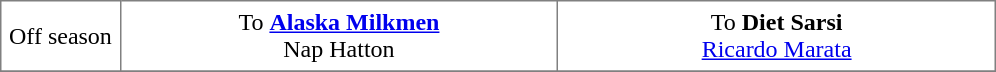<table border="1" style="border-collapse:collapse; text-align: center" cellpadding="5">
<tr>
<td style="width:12%">Off season</td>
<td style="width:44%" valign="top">To <strong><a href='#'>Alaska Milkmen</a></strong><br>Nap Hatton</td>
<td style="width:44%" valign="top">To <strong>Diet Sarsi</strong><br><a href='#'>Ricardo Marata</a></td>
</tr>
<tr>
</tr>
</table>
